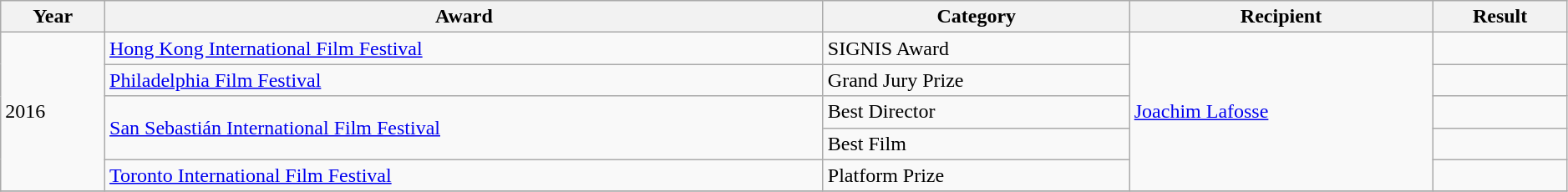<table class="wikitable" style="width:99%;">
<tr>
<th>Year</th>
<th>Award</th>
<th>Category</th>
<th>Recipient</th>
<th>Result</th>
</tr>
<tr>
<td rowspan=5>2016</td>
<td><a href='#'>Hong Kong International Film Festival</a></td>
<td>SIGNIS Award</td>
<td rowspan=5><a href='#'>Joachim Lafosse</a></td>
<td></td>
</tr>
<tr>
<td><a href='#'>Philadelphia Film Festival</a></td>
<td>Grand Jury Prize</td>
<td></td>
</tr>
<tr>
<td rowspan=2><a href='#'>San Sebastián International Film Festival</a></td>
<td>Best Director</td>
<td></td>
</tr>
<tr>
<td>Best Film</td>
<td></td>
</tr>
<tr>
<td><a href='#'>Toronto International Film Festival</a></td>
<td>Platform Prize</td>
<td></td>
</tr>
<tr>
</tr>
</table>
